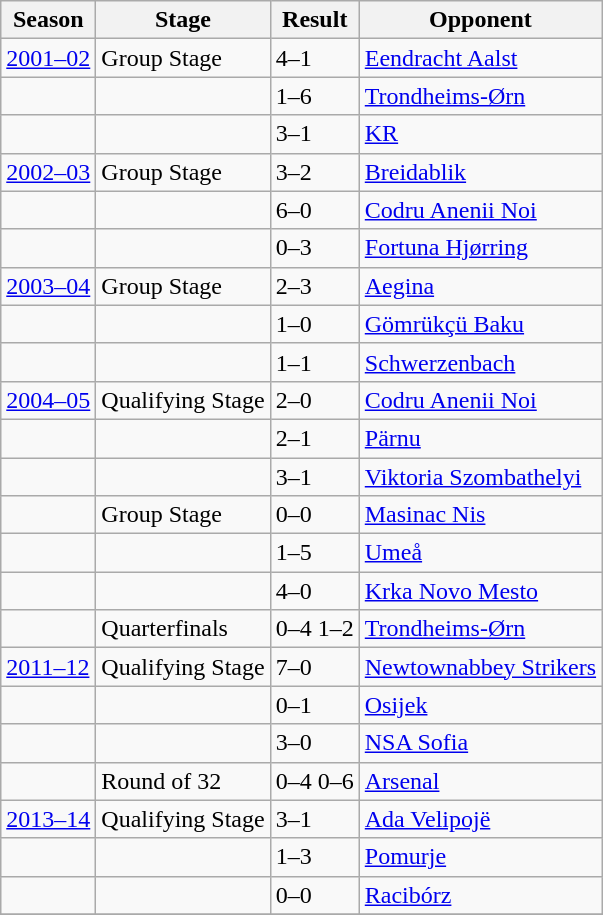<table class="wikitable">
<tr>
<th>Season</th>
<th>Stage</th>
<th>Result</th>
<th>Opponent</th>
</tr>
<tr>
<td><a href='#'>2001–02</a></td>
<td>Group Stage</td>
<td>4–1</td>
<td> <a href='#'>Eendracht Aalst</a></td>
</tr>
<tr>
<td></td>
<td></td>
<td>1–6</td>
<td> <a href='#'>Trondheims-Ørn</a></td>
</tr>
<tr>
<td></td>
<td></td>
<td>3–1</td>
<td> <a href='#'>KR</a></td>
</tr>
<tr>
<td><a href='#'>2002–03</a></td>
<td>Group Stage</td>
<td>3–2</td>
<td> <a href='#'>Breidablik</a></td>
</tr>
<tr>
<td></td>
<td></td>
<td>6–0</td>
<td> <a href='#'>Codru Anenii Noi</a></td>
</tr>
<tr>
<td></td>
<td></td>
<td>0–3</td>
<td> <a href='#'>Fortuna Hjørring</a></td>
</tr>
<tr>
<td><a href='#'>2003–04</a></td>
<td>Group Stage</td>
<td>2–3</td>
<td> <a href='#'>Aegina</a></td>
</tr>
<tr>
<td></td>
<td></td>
<td>1–0</td>
<td> <a href='#'>Gömrükçü Baku</a></td>
</tr>
<tr>
<td></td>
<td></td>
<td>1–1</td>
<td> <a href='#'>Schwerzenbach</a></td>
</tr>
<tr>
<td><a href='#'>2004–05</a></td>
<td>Qualifying Stage</td>
<td>2–0</td>
<td> <a href='#'>Codru Anenii Noi</a></td>
</tr>
<tr>
<td></td>
<td></td>
<td>2–1</td>
<td> <a href='#'>Pärnu</a></td>
</tr>
<tr>
<td></td>
<td></td>
<td>3–1</td>
<td> <a href='#'>Viktoria Szombathelyi</a></td>
</tr>
<tr>
<td></td>
<td>Group Stage</td>
<td>0–0</td>
<td> <a href='#'>Masinac Nis</a></td>
</tr>
<tr>
<td></td>
<td></td>
<td>1–5</td>
<td> <a href='#'>Umeå</a></td>
</tr>
<tr>
<td></td>
<td></td>
<td>4–0</td>
<td> <a href='#'>Krka Novo Mesto</a></td>
</tr>
<tr>
<td></td>
<td>Quarterfinals</td>
<td>0–4 1–2</td>
<td> <a href='#'>Trondheims-Ørn</a></td>
</tr>
<tr>
<td><a href='#'>2011–12</a></td>
<td>Qualifying Stage</td>
<td>7–0</td>
<td> <a href='#'>Newtownabbey Strikers</a></td>
</tr>
<tr>
<td></td>
<td></td>
<td>0–1</td>
<td> <a href='#'>Osijek</a></td>
</tr>
<tr>
<td></td>
<td></td>
<td>3–0</td>
<td> <a href='#'>NSA Sofia</a></td>
</tr>
<tr>
<td></td>
<td>Round of 32</td>
<td>0–4 0–6</td>
<td> <a href='#'>Arsenal</a></td>
</tr>
<tr>
<td><a href='#'>2013–14</a></td>
<td>Qualifying Stage</td>
<td>3–1</td>
<td> <a href='#'>Ada Velipojë</a></td>
</tr>
<tr>
<td></td>
<td></td>
<td>1–3</td>
<td> <a href='#'>Pomurje</a></td>
</tr>
<tr>
<td></td>
<td></td>
<td>0–0</td>
<td> <a href='#'>Racibórz</a></td>
</tr>
<tr>
</tr>
</table>
